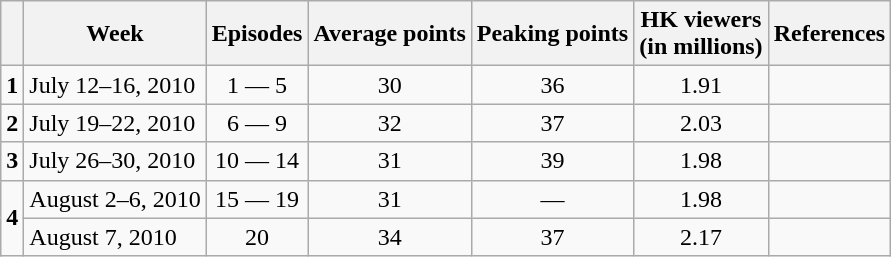<table class="wikitable" style="text-align:center;">
<tr>
<th></th>
<th>Week</th>
<th>Episodes</th>
<th>Average points</th>
<th>Peaking points</th>
<th>HK viewers<br>(in millions)</th>
<th>References</th>
</tr>
<tr>
<td><strong>1</strong></td>
<td style="text-align:left;">July 12–16, 2010</td>
<td>1 — 5</td>
<td>30</td>
<td>36</td>
<td>1.91</td>
<td></td>
</tr>
<tr>
<td><strong>2</strong></td>
<td style="text-align:left;">July 19–22, 2010</td>
<td>6 — 9</td>
<td>32</td>
<td>37</td>
<td>2.03</td>
<td></td>
</tr>
<tr>
<td><strong>3</strong></td>
<td style="text-align:left;">July 26–30, 2010</td>
<td>10 — 14</td>
<td>31</td>
<td>39</td>
<td>1.98</td>
<td></td>
</tr>
<tr>
<td rowspan=2><strong>4</strong></td>
<td style="text-align:left;">August 2–6, 2010</td>
<td>15 — 19</td>
<td>31</td>
<td>—</td>
<td>1.98</td>
<td></td>
</tr>
<tr>
<td style="text-align:left;">August 7, 2010</td>
<td>20</td>
<td>34</td>
<td>37</td>
<td>2.17</td>
<td></td>
</tr>
</table>
